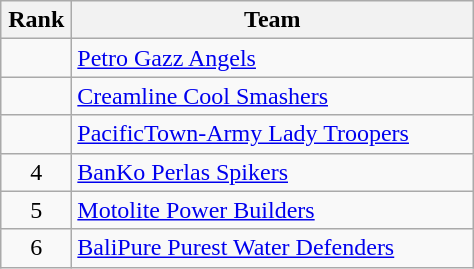<table class="wikitable" style="text-align: center;">
<tr>
<th width=40>Rank</th>
<th width=260>Team</th>
</tr>
<tr>
<td></td>
<td align="left"><a href='#'>Petro Gazz Angels</a></td>
</tr>
<tr>
<td></td>
<td align="left"><a href='#'>Creamline Cool Smashers</a></td>
</tr>
<tr>
<td></td>
<td align="left"><a href='#'>PacificTown-Army Lady Troopers</a></td>
</tr>
<tr>
<td>4</td>
<td align="left"><a href='#'>BanKo Perlas Spikers</a></td>
</tr>
<tr>
<td>5</td>
<td align="left"><a href='#'>Motolite Power Builders</a></td>
</tr>
<tr>
<td>6</td>
<td align="left"><a href='#'>BaliPure Purest Water Defenders</a></td>
</tr>
</table>
